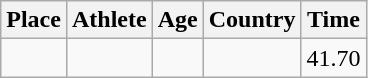<table class="wikitable mw-datatable sortable">
<tr>
<th>Place</th>
<th>Athlete</th>
<th>Age</th>
<th>Country</th>
<th>Time</th>
</tr>
<tr>
<td align=center></td>
<td></td>
<td></td>
<td></td>
<td>41.70</td>
</tr>
</table>
